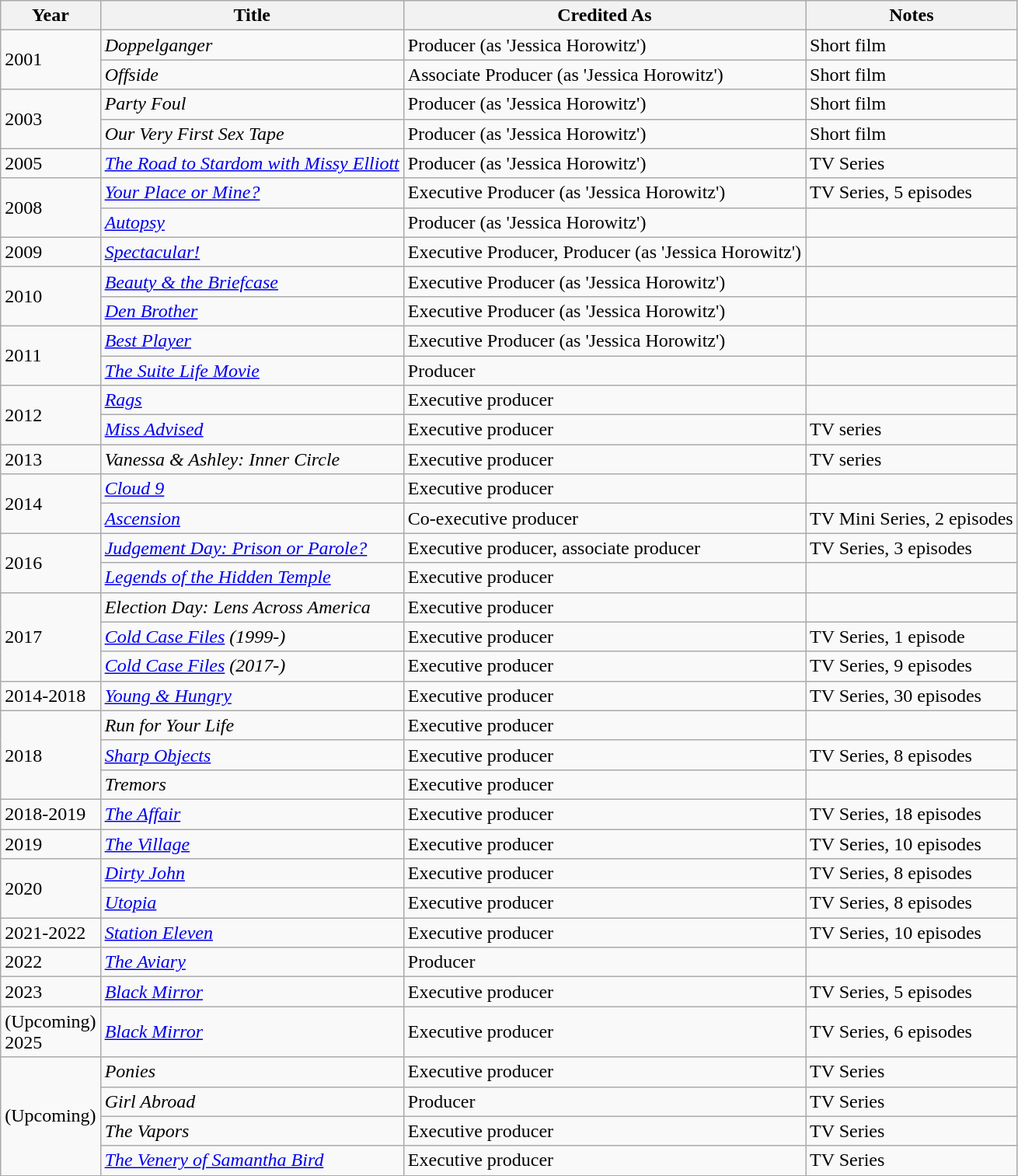<table class="wikitable">
<tr>
<th>Year</th>
<th>Title</th>
<th>Credited As</th>
<th>Notes</th>
</tr>
<tr>
<td rowspan="2">2001</td>
<td><em>Doppelganger</em></td>
<td>Producer (as 'Jessica Horowitz')</td>
<td>Short film</td>
</tr>
<tr>
<td><em>Offside</em></td>
<td>Associate Producer (as 'Jessica Horowitz')</td>
<td>Short film</td>
</tr>
<tr>
<td rowspan="2">2003</td>
<td><em>Party Foul</em></td>
<td>Producer (as 'Jessica Horowitz')</td>
<td>Short film</td>
</tr>
<tr>
<td><em>Our Very First Sex Tape</em></td>
<td>Producer (as 'Jessica Horowitz')</td>
<td>Short film</td>
</tr>
<tr>
<td>2005</td>
<td><em><a href='#'>The Road to Stardom with Missy Elliott</a></em></td>
<td>Producer (as 'Jessica Horowitz')</td>
<td>TV Series</td>
</tr>
<tr>
<td rowspan="2">2008</td>
<td><em><a href='#'>Your Place or Mine?</a></em></td>
<td>Executive Producer (as 'Jessica Horowitz')</td>
<td>TV Series, 5 episodes</td>
</tr>
<tr>
<td><em><a href='#'>Autopsy</a></em></td>
<td>Producer (as 'Jessica Horowitz')</td>
<td></td>
</tr>
<tr>
<td>2009</td>
<td><em><a href='#'>Spectacular!</a></em></td>
<td>Executive Producer, Producer (as 'Jessica Horowitz')</td>
<td></td>
</tr>
<tr>
<td rowspan="2">2010</td>
<td><em><a href='#'>Beauty & the Briefcase</a></em></td>
<td>Executive Producer (as 'Jessica Horowitz')</td>
<td></td>
</tr>
<tr>
<td><em><a href='#'>Den Brother</a></em></td>
<td>Executive Producer (as 'Jessica Horowitz')</td>
<td></td>
</tr>
<tr>
<td rowspan="2">2011</td>
<td><em><a href='#'>Best Player</a></em></td>
<td>Executive Producer (as 'Jessica Horowitz')</td>
<td></td>
</tr>
<tr>
<td><em><a href='#'>The Suite Life Movie</a></em></td>
<td>Producer</td>
<td></td>
</tr>
<tr>
<td rowspan="2">2012</td>
<td><em><a href='#'>Rags</a></em></td>
<td>Executive producer</td>
<td></td>
</tr>
<tr>
<td><em><a href='#'>Miss Advised</a></em></td>
<td>Executive producer</td>
<td>TV series</td>
</tr>
<tr>
<td>2013</td>
<td><em>Vanessa & Ashley: Inner Circle</em></td>
<td>Executive producer</td>
<td>TV series</td>
</tr>
<tr>
<td rowspan="2">2014</td>
<td><em><a href='#'>Cloud 9</a></em></td>
<td>Executive producer</td>
<td></td>
</tr>
<tr>
<td><em><a href='#'>Ascension</a></em></td>
<td>Co-executive producer</td>
<td>TV Mini Series, 2 episodes</td>
</tr>
<tr>
<td rowspan="2">2016</td>
<td><em><a href='#'>Judgement Day: Prison or Parole?</a></em></td>
<td>Executive producer, associate producer</td>
<td>TV Series, 3 episodes</td>
</tr>
<tr>
<td><em><a href='#'>Legends of the Hidden Temple</a></em></td>
<td>Executive producer</td>
<td></td>
</tr>
<tr>
<td rowspan="3">2017</td>
<td><em>Election Day: Lens Across America</em></td>
<td>Executive producer</td>
<td></td>
</tr>
<tr>
<td><em><a href='#'>Cold Case Files</a> (1999-)</em></td>
<td>Executive producer</td>
<td>TV Series, 1 episode</td>
</tr>
<tr>
<td><em><a href='#'>Cold Case Files</a> (2017-)</em></td>
<td>Executive producer</td>
<td>TV Series, 9 episodes</td>
</tr>
<tr>
<td>2014-2018</td>
<td><em><a href='#'>Young & Hungry</a></em></td>
<td>Executive producer</td>
<td>TV Series, 30 episodes</td>
</tr>
<tr>
<td rowspan="3">2018</td>
<td><em>Run for Your Life</em></td>
<td>Executive producer</td>
<td></td>
</tr>
<tr>
<td><em><a href='#'>Sharp Objects</a></em></td>
<td>Executive producer</td>
<td>TV Series, 8 episodes</td>
</tr>
<tr>
<td><em>Tremors</em></td>
<td>Executive producer</td>
<td></td>
</tr>
<tr>
<td>2018-2019</td>
<td><em><a href='#'>The Affair</a></em></td>
<td>Executive producer</td>
<td>TV Series, 18 episodes</td>
</tr>
<tr>
<td>2019</td>
<td><em><a href='#'>The Village</a></em></td>
<td>Executive producer</td>
<td>TV Series, 10 episodes</td>
</tr>
<tr>
<td rowspan="2">2020</td>
<td><em><a href='#'>Dirty John</a></em></td>
<td>Executive producer</td>
<td>TV Series, 8 episodes</td>
</tr>
<tr>
<td><em><a href='#'>Utopia</a></em></td>
<td>Executive producer</td>
<td>TV Series, 8 episodes</td>
</tr>
<tr>
<td>2021-2022</td>
<td><em><a href='#'>Station Eleven</a></em></td>
<td>Executive producer</td>
<td>TV Series, 10 episodes</td>
</tr>
<tr>
<td>2022</td>
<td><em><a href='#'>The Aviary</a></em></td>
<td>Producer</td>
<td></td>
</tr>
<tr>
<td>2023</td>
<td><em><a href='#'>Black Mirror</a></em></td>
<td>Executive producer</td>
<td>TV Series, 5 episodes</td>
</tr>
<tr>
<td>(Upcoming)<br>2025</td>
<td><em><a href='#'>Black Mirror</a></em></td>
<td>Executive producer</td>
<td>TV Series, 6 episodes</td>
</tr>
<tr>
<td rowspan="4">(Upcoming)</td>
<td><em>Ponies</em></td>
<td>Executive producer</td>
<td>TV Series</td>
</tr>
<tr>
<td><em>Girl Abroad</em></td>
<td>Producer</td>
<td>TV Series</td>
</tr>
<tr>
<td><em>The Vapors</em></td>
<td>Executive producer</td>
<td>TV Series</td>
</tr>
<tr>
<td><em><a href='#'>The Venery of Samantha Bird</a></em></td>
<td>Executive producer</td>
<td>TV Series</td>
</tr>
</table>
